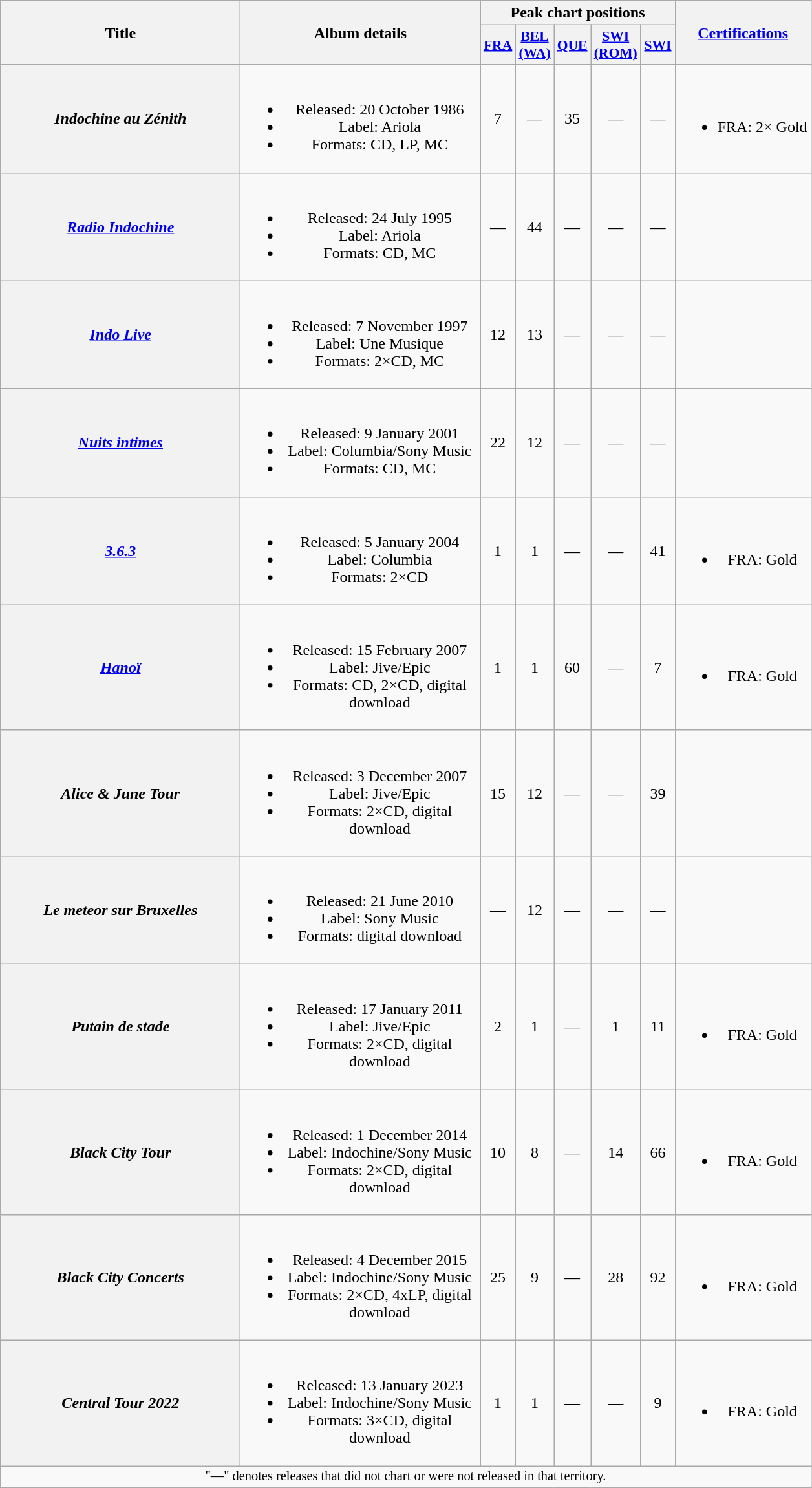<table class="wikitable plainrowheaders" style="text-align:center;">
<tr>
<th rowspan="2" scope="col" style="width:15em;">Title</th>
<th rowspan="2" scope="col" style="width:15em;">Album details</th>
<th colspan="5">Peak chart positions</th>
<th rowspan="2"><a href='#'>Certifications</a></th>
</tr>
<tr>
<th scope="col" style="width:2em;font-size:90%;"><a href='#'>FRA</a><br></th>
<th scope="col" style="width:2em;font-size:90%;"><a href='#'>BEL (WA)</a><br></th>
<th scope="col" style="width:2em;font-size:90%;"><a href='#'>QUE</a><br></th>
<th scope="col" style="width:2em;font-size:90%;"><a href='#'>SWI<br>(ROM)</a><br></th>
<th scope="col" style="width:2em;font-size:90%;"><a href='#'>SWI</a><br></th>
</tr>
<tr>
<th scope="row"><em>Indochine au Zénith</em></th>
<td><br><ul><li>Released: 20 October 1986</li><li>Label: Ariola</li><li>Formats: CD, LP, MC</li></ul></td>
<td>7</td>
<td>—</td>
<td>35</td>
<td>—</td>
<td>—</td>
<td><br><ul><li>FRA: 2× Gold</li></ul></td>
</tr>
<tr>
<th scope="row"><em><a href='#'>Radio Indochine</a></em></th>
<td><br><ul><li>Released: 24 July 1995</li><li>Label: Ariola</li><li>Formats: CD, MC</li></ul></td>
<td>—</td>
<td>44</td>
<td>—</td>
<td>—</td>
<td>—</td>
<td></td>
</tr>
<tr>
<th scope="row"><em><a href='#'>Indo Live</a></em></th>
<td><br><ul><li>Released: 7 November 1997</li><li>Label: Une Musique</li><li>Formats: 2×CD, MC</li></ul></td>
<td>12</td>
<td>13</td>
<td>—</td>
<td>—</td>
<td>—</td>
<td></td>
</tr>
<tr>
<th scope="row"><em><a href='#'>Nuits intimes</a></em></th>
<td><br><ul><li>Released: 9 January 2001</li><li>Label: Columbia/Sony Music</li><li>Formats: CD, MC</li></ul></td>
<td>22</td>
<td>12</td>
<td>—</td>
<td>—</td>
<td>—</td>
<td></td>
</tr>
<tr>
<th scope="row"><em><a href='#'>3.6.3</a></em></th>
<td><br><ul><li>Released: 5 January 2004</li><li>Label: Columbia</li><li>Formats: 2×CD</li></ul></td>
<td>1</td>
<td>1</td>
<td>—</td>
<td>—</td>
<td>41</td>
<td><br><ul><li>FRA: Gold</li></ul></td>
</tr>
<tr>
<th scope="row"><em><a href='#'>Hanoï</a></em></th>
<td><br><ul><li>Released: 15 February 2007</li><li>Label: Jive/Epic</li><li>Formats: CD, 2×CD, digital download</li></ul></td>
<td>1</td>
<td>1</td>
<td>60</td>
<td>—</td>
<td>7</td>
<td><br><ul><li>FRA: Gold</li></ul></td>
</tr>
<tr>
<th scope="row"><em>Alice & June Tour</em></th>
<td><br><ul><li>Released: 3 December 2007</li><li>Label: Jive/Epic</li><li>Formats: 2×CD, digital download</li></ul></td>
<td>15</td>
<td>12</td>
<td>—</td>
<td>—</td>
<td>39</td>
<td></td>
</tr>
<tr>
<th scope="row"><em>Le meteor sur Bruxelles</em></th>
<td><br><ul><li>Released: 21 June 2010</li><li>Label: Sony Music</li><li>Formats: digital download</li></ul></td>
<td>—</td>
<td>12</td>
<td>—</td>
<td>—</td>
<td>—</td>
<td></td>
</tr>
<tr>
<th scope="row"><em>Putain de stade</em></th>
<td><br><ul><li>Released: 17 January 2011</li><li>Label: Jive/Epic</li><li>Formats: 2×CD, digital download</li></ul></td>
<td>2</td>
<td>1</td>
<td>—</td>
<td>1</td>
<td>11</td>
<td><br><ul><li>FRA: Gold</li></ul></td>
</tr>
<tr>
<th scope="row"><em>Black City Tour</em></th>
<td><br><ul><li>Released: 1 December 2014</li><li>Label: Indochine/Sony Music</li><li>Formats: 2×CD, digital download</li></ul></td>
<td>10</td>
<td>8</td>
<td>—</td>
<td>14</td>
<td>66</td>
<td><br><ul><li>FRA: Gold</li></ul></td>
</tr>
<tr>
<th scope="row"><em>Black City Concerts</em></th>
<td><br><ul><li>Released: 4 December 2015</li><li>Label: Indochine/Sony Music</li><li>Formats: 2×CD, 4xLP, digital download</li></ul></td>
<td>25</td>
<td>9</td>
<td>—</td>
<td>28</td>
<td>92</td>
<td><br><ul><li>FRA: Gold</li></ul></td>
</tr>
<tr>
<th scope="row"><em>Central Tour 2022</em></th>
<td><br><ul><li>Released: 13 January 2023</li><li>Label: Indochine/Sony Music</li><li>Formats: 3×CD, digital download</li></ul></td>
<td>1<br></td>
<td>1</td>
<td>—</td>
<td>—</td>
<td>9</td>
<td><br><ul><li>FRA: Gold</li></ul></td>
</tr>
<tr>
<td colspan="8" style="font-size:85%">"—" denotes releases that did not chart or were not released in that territory.</td>
</tr>
</table>
